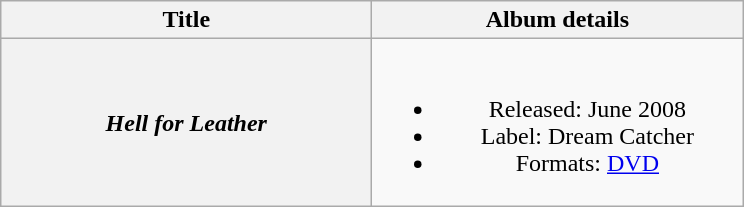<table class="wikitable plainrowheaders" style="text-align:center;">
<tr>
<th scope="col" style="width:15em;">Title</th>
<th scope="col" style="width:15em;">Album details</th>
</tr>
<tr>
<th scope="row"><em>Hell for Leather</em></th>
<td><br><ul><li>Released: June 2008</li><li>Label: Dream Catcher</li><li>Formats: <a href='#'>DVD</a></li></ul></td>
</tr>
</table>
